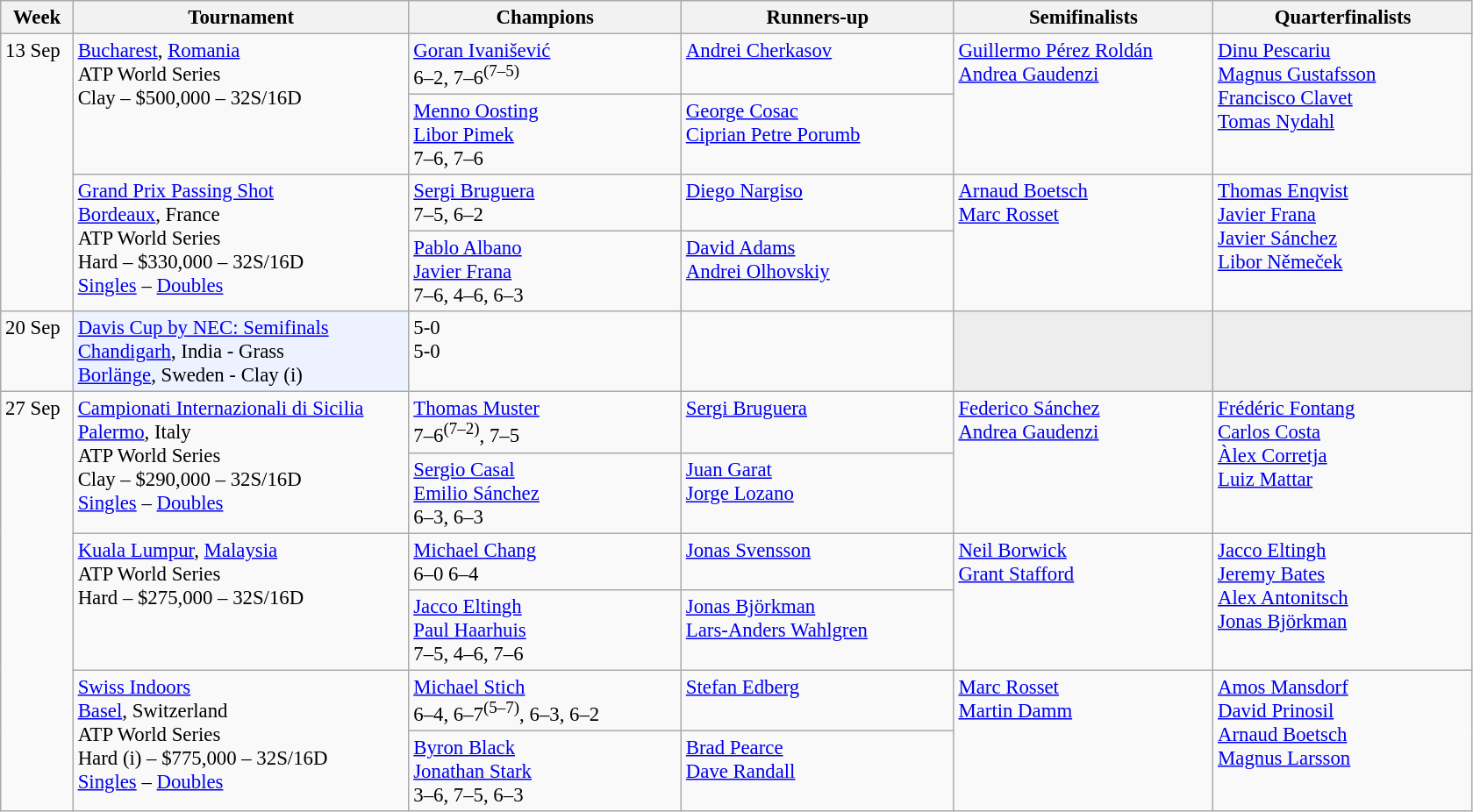<table class=wikitable style=font-size:95%>
<tr>
<th style="width:48px;">Week</th>
<th style="width:248px;">Tournament</th>
<th style="width:200px;">Champions</th>
<th style="width:200px;">Runners-up</th>
<th style="width:190px;">Semifinalists</th>
<th style="width:190px;">Quarterfinalists</th>
</tr>
<tr valign=top>
<td rowspan=4>13 Sep</td>
<td rowspan=2><a href='#'>Bucharest</a>, <a href='#'>Romania</a><br>ATP World Series<br>Clay – $500,000 – 32S/16D</td>
<td> <a href='#'>Goran Ivanišević</a><br> 6–2, 7–6<sup>(7–5)</sup></td>
<td> <a href='#'>Andrei Cherkasov</a></td>
<td rowspan=2> <a href='#'>Guillermo Pérez Roldán</a><br> <a href='#'>Andrea Gaudenzi</a></td>
<td rowspan=2> <a href='#'>Dinu Pescariu</a><br> <a href='#'>Magnus Gustafsson</a><br> <a href='#'>Francisco Clavet</a><br> <a href='#'>Tomas Nydahl</a></td>
</tr>
<tr valign=top>
<td> <a href='#'>Menno Oosting</a> <br>  <a href='#'>Libor Pimek</a><br> 7–6, 7–6</td>
<td> <a href='#'>George Cosac</a> <br>  <a href='#'>Ciprian Petre Porumb</a></td>
</tr>
<tr valign=top>
<td rowspan=2><a href='#'>Grand Prix Passing Shot</a> <br> <a href='#'>Bordeaux</a>, France<br>ATP World Series<br>Hard – $330,000 – 32S/16D <br> <a href='#'>Singles</a> – <a href='#'>Doubles</a></td>
<td> <a href='#'>Sergi Bruguera</a><br> 7–5, 6–2</td>
<td> <a href='#'>Diego Nargiso</a></td>
<td rowspan=2> <a href='#'>Arnaud Boetsch</a><br> <a href='#'>Marc Rosset</a></td>
<td rowspan=2> <a href='#'>Thomas Enqvist</a><br> <a href='#'>Javier Frana</a><br> <a href='#'>Javier Sánchez</a><br> <a href='#'>Libor Němeček</a></td>
</tr>
<tr valign=top>
<td> <a href='#'>Pablo Albano</a> <br>  <a href='#'>Javier Frana</a><br> 7–6, 4–6, 6–3</td>
<td> <a href='#'>David Adams</a> <br>  <a href='#'>Andrei Olhovskiy</a></td>
</tr>
<tr valign=top>
<td rowspan=1>20 Sep</td>
<td bgcolor="#ECF2FF" rowspan=1><a href='#'>Davis Cup by NEC: Semifinals</a><br><a href='#'>Chandigarh</a>, India  - Grass<br> <a href='#'>Borlänge</a>, Sweden - Clay (i)</td>
<td> 5-0<br> 5-0</td>
<td><br></td>
<td bgcolor="#ededed"></td>
<td bgcolor="#ededed"></td>
</tr>
<tr valign=top>
<td rowspan=6>27 Sep</td>
<td rowspan=2><a href='#'>Campionati Internazionali di Sicilia</a> <br> <a href='#'>Palermo</a>, Italy<br>ATP World Series<br>Clay – $290,000 – 32S/16D <br> <a href='#'>Singles</a> – <a href='#'>Doubles</a></td>
<td> <a href='#'>Thomas Muster</a><br> 7–6<sup>(7–2)</sup>, 7–5</td>
<td> <a href='#'>Sergi Bruguera</a></td>
<td rowspan=2> <a href='#'>Federico Sánchez</a><br> <a href='#'>Andrea Gaudenzi</a></td>
<td rowspan=2> <a href='#'>Frédéric Fontang</a><br> <a href='#'>Carlos Costa</a><br> <a href='#'>Àlex Corretja</a><br> <a href='#'>Luiz Mattar</a></td>
</tr>
<tr valign=top>
<td> <a href='#'>Sergio Casal</a> <br>  <a href='#'>Emilio Sánchez</a><br> 6–3, 6–3</td>
<td> <a href='#'>Juan Garat</a> <br>  <a href='#'>Jorge Lozano</a></td>
</tr>
<tr valign=top>
<td rowspan=2><a href='#'>Kuala Lumpur</a>, <a href='#'>Malaysia</a><br>ATP World Series<br>Hard – $275,000 – 32S/16D</td>
<td> <a href='#'>Michael Chang</a><br> 6–0 6–4</td>
<td> <a href='#'>Jonas Svensson</a></td>
<td rowspan=2> <a href='#'>Neil Borwick</a><br> <a href='#'>Grant Stafford</a></td>
<td rowspan=2> <a href='#'>Jacco Eltingh</a><br> <a href='#'>Jeremy Bates</a><br> <a href='#'>Alex Antonitsch</a><br> <a href='#'>Jonas Björkman</a></td>
</tr>
<tr valign=top>
<td> <a href='#'>Jacco Eltingh</a> <br>  <a href='#'>Paul Haarhuis</a><br> 7–5, 4–6, 7–6</td>
<td> <a href='#'>Jonas Björkman</a> <br>  <a href='#'>Lars-Anders Wahlgren</a></td>
</tr>
<tr valign=top>
<td rowspan=2><a href='#'>Swiss Indoors</a><br><a href='#'>Basel</a>, Switzerland<br>ATP World Series<br>Hard (i) – $775,000 – 32S/16D <br> <a href='#'>Singles</a> – <a href='#'>Doubles</a></td>
<td> <a href='#'>Michael Stich</a><br> 6–4, 6–7<sup>(5–7)</sup>, 6–3, 6–2</td>
<td> <a href='#'>Stefan Edberg</a></td>
<td rowspan=2> <a href='#'>Marc Rosset</a><br> <a href='#'>Martin Damm</a></td>
<td rowspan=2> <a href='#'>Amos Mansdorf</a><br> <a href='#'>David Prinosil</a><br> <a href='#'>Arnaud Boetsch</a><br> <a href='#'>Magnus Larsson</a></td>
</tr>
<tr valign=top>
<td> <a href='#'>Byron Black</a> <br>  <a href='#'>Jonathan Stark</a><br> 3–6, 7–5, 6–3</td>
<td> <a href='#'>Brad Pearce</a> <br>  <a href='#'>Dave Randall</a></td>
</tr>
</table>
